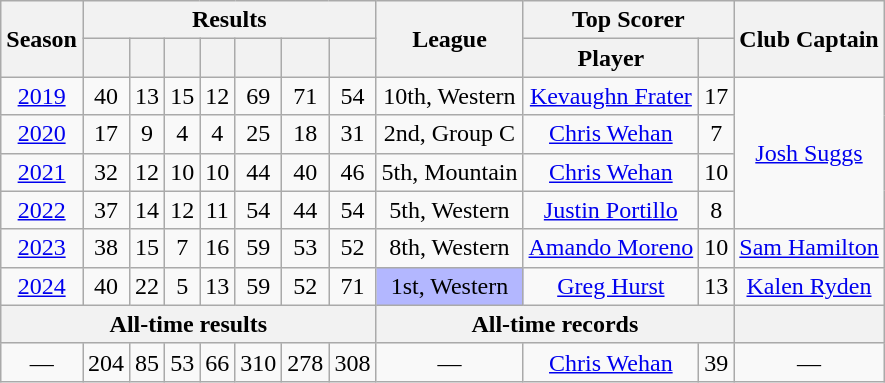<table class="wikitable" style="text-align: center">
<tr>
<th rowspan="2" scope="col">Season</th>
<th colspan="7" class="unsortable">Results</th>
<th rowspan="2">League </th>
<th colspan="2" scope="col" class="unsortable">Top Scorer </th>
<th rowspan="2">Club Captain</th>
</tr>
<tr>
<th></th>
<th></th>
<th></th>
<th></th>
<th></th>
<th></th>
<th> </th>
<th>Player</th>
<th></th>
</tr>
<tr>
<td><a href='#'>2019</a></td>
<td>40</td>
<td>13</td>
<td>15</td>
<td>12</td>
<td>69</td>
<td>71</td>
<td>54</td>
<td>10th, Western</td>
<td> <a href='#'>Kevaughn Frater</a></td>
<td>17</td>
<td rowspan="4"> <a href='#'>Josh Suggs</a></td>
</tr>
<tr>
<td><a href='#'>2020</a></td>
<td>17</td>
<td>9</td>
<td>4</td>
<td>4</td>
<td>25</td>
<td>18</td>
<td>31</td>
<td>2nd, Group C</td>
<td> <a href='#'>Chris Wehan</a></td>
<td>7</td>
</tr>
<tr>
<td><a href='#'>2021</a></td>
<td>32</td>
<td>12</td>
<td>10</td>
<td>10</td>
<td>44</td>
<td>40</td>
<td>46</td>
<td>5th, Mountain</td>
<td> <a href='#'>Chris Wehan</a></td>
<td>10</td>
</tr>
<tr>
<td><a href='#'>2022</a></td>
<td>37</td>
<td>14</td>
<td>12</td>
<td>11</td>
<td>54</td>
<td>44</td>
<td>54</td>
<td>5th, Western</td>
<td> <a href='#'>Justin Portillo</a></td>
<td>8</td>
</tr>
<tr>
<td><a href='#'>2023</a></td>
<td>38</td>
<td>15</td>
<td>7</td>
<td>16</td>
<td>59</td>
<td>53</td>
<td>52</td>
<td>8th, Western</td>
<td> <a href='#'>Amando Moreno</a></td>
<td>10</td>
<td> <a href='#'>Sam Hamilton</a></td>
</tr>
<tr>
<td><a href='#'>2024</a></td>
<td>40</td>
<td>22</td>
<td>5</td>
<td>13</td>
<td>59</td>
<td>52</td>
<td>71</td>
<td bgcolor="B3B7FF">1st, Western</td>
<td> <a href='#'>Greg Hurst</a></td>
<td>13</td>
<td> <a href='#'>Kalen Ryden</a></td>
</tr>
<tr>
<th colspan="8">All-time results </th>
<th colspan="3">All-time records</th>
<th></th>
</tr>
<tr>
<td>—</td>
<td>204</td>
<td>85</td>
<td>53</td>
<td>66</td>
<td>310</td>
<td>278</td>
<td>308</td>
<td>—</td>
<td> <a href='#'>Chris Wehan</a></td>
<td>39</td>
<td>—</td>
</tr>
</table>
